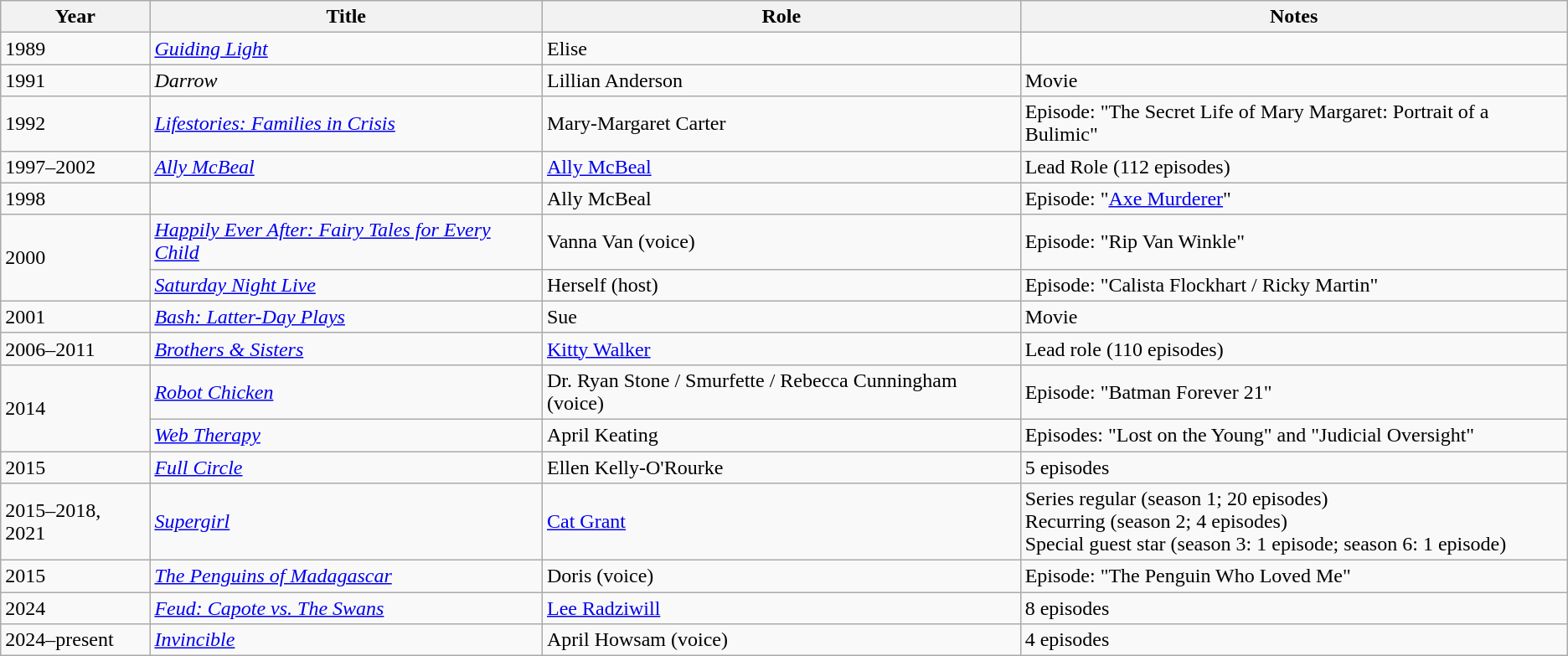<table class="wikitable sortable">
<tr>
<th>Year</th>
<th>Title</th>
<th>Role</th>
<th class="unsortable">Notes</th>
</tr>
<tr>
<td>1989</td>
<td><em><a href='#'>Guiding Light</a></em></td>
<td>Elise</td>
<td></td>
</tr>
<tr>
<td>1991</td>
<td><em>Darrow</em></td>
<td>Lillian Anderson</td>
<td>Movie</td>
</tr>
<tr>
<td>1992</td>
<td><em><a href='#'>Lifestories: Families in Crisis</a></em></td>
<td>Mary-Margaret Carter</td>
<td>Episode: "The Secret Life of Mary Margaret: Portrait of a Bulimic"</td>
</tr>
<tr>
<td>1997–2002</td>
<td><em><a href='#'>Ally McBeal</a></em></td>
<td><a href='#'>Ally McBeal</a></td>
<td>Lead Role (112 episodes)</td>
</tr>
<tr>
<td>1998</td>
<td><em></em></td>
<td>Ally McBeal</td>
<td>Episode: "<a href='#'>Axe Murderer</a>"</td>
</tr>
<tr>
<td rowspan="2">2000</td>
<td><em><a href='#'>Happily Ever After: Fairy Tales for Every Child</a></em></td>
<td>Vanna Van (voice)</td>
<td>Episode: "Rip Van Winkle"</td>
</tr>
<tr>
<td><em><a href='#'>Saturday Night Live</a></em></td>
<td>Herself (host)</td>
<td>Episode: "Calista Flockhart / Ricky Martin"</td>
</tr>
<tr>
<td>2001</td>
<td><em><a href='#'>Bash: Latter-Day Plays</a></em></td>
<td>Sue</td>
<td>Movie</td>
</tr>
<tr>
<td>2006–2011</td>
<td><em><a href='#'>Brothers & Sisters</a></em></td>
<td><a href='#'>Kitty Walker</a></td>
<td>Lead role (110 episodes)</td>
</tr>
<tr>
<td rowspan="2">2014</td>
<td><em><a href='#'>Robot Chicken</a></em></td>
<td>Dr. Ryan Stone / Smurfette / Rebecca Cunningham (voice)</td>
<td>Episode: "Batman Forever 21"</td>
</tr>
<tr>
<td><em><a href='#'>Web Therapy</a></em></td>
<td>April Keating</td>
<td>Episodes:  "Lost on the Young" and "Judicial Oversight"</td>
</tr>
<tr>
<td>2015</td>
<td><em><a href='#'>Full Circle</a></em></td>
<td>Ellen Kelly-O'Rourke</td>
<td>5 episodes</td>
</tr>
<tr>
<td>2015–2018, 2021</td>
<td><em><a href='#'>Supergirl</a></em></td>
<td><a href='#'>Cat Grant</a></td>
<td>Series regular (season 1; 20 episodes)<br>Recurring (season 2; 4 episodes)<br>Special guest star (season 3: 1 episode; season 6: 1 episode)</td>
</tr>
<tr>
<td>2015</td>
<td><em><a href='#'>The Penguins of Madagascar</a></em></td>
<td>Doris (voice)</td>
<td>Episode: "The Penguin Who Loved Me"</td>
</tr>
<tr>
<td>2024</td>
<td><em><a href='#'>Feud: Capote vs. The Swans</a></em></td>
<td><a href='#'>Lee Radziwill</a></td>
<td>8 episodes</td>
</tr>
<tr>
<td>2024–present</td>
<td><em><a href='#'>Invincible</a></em></td>
<td>April Howsam (voice)</td>
<td>4 episodes</td>
</tr>
</table>
